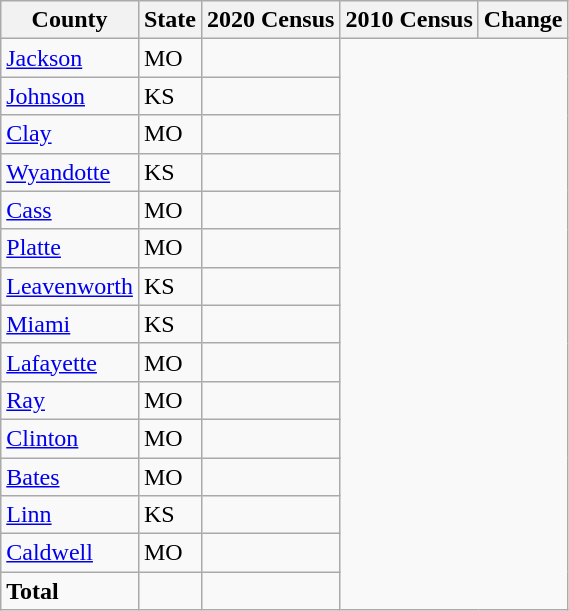<table class="wikitable sortable">
<tr>
<th>County</th>
<th>State</th>
<th>2020 Census</th>
<th>2010 Census</th>
<th>Change</th>
</tr>
<tr>
<td><a href='#'>Jackson</a></td>
<td>MO</td>
<td></td>
</tr>
<tr>
<td><a href='#'>Johnson</a></td>
<td>KS</td>
<td></td>
</tr>
<tr>
<td><a href='#'>Clay</a></td>
<td>MO</td>
<td></td>
</tr>
<tr>
<td><a href='#'>Wyandotte</a></td>
<td>KS</td>
<td></td>
</tr>
<tr>
<td><a href='#'>Cass</a></td>
<td>MO</td>
<td></td>
</tr>
<tr>
<td><a href='#'>Platte</a></td>
<td>MO</td>
<td></td>
</tr>
<tr>
<td><a href='#'>Leavenworth</a></td>
<td>KS</td>
<td></td>
</tr>
<tr>
<td><a href='#'>Miami</a></td>
<td>KS</td>
<td></td>
</tr>
<tr>
<td><a href='#'>Lafayette</a></td>
<td>MO</td>
<td></td>
</tr>
<tr>
<td><a href='#'>Ray</a></td>
<td>MO</td>
<td></td>
</tr>
<tr>
<td><a href='#'>Clinton</a></td>
<td>MO</td>
<td></td>
</tr>
<tr>
<td><a href='#'>Bates</a></td>
<td>MO</td>
<td></td>
</tr>
<tr>
<td><a href='#'>Linn</a></td>
<td>KS</td>
<td></td>
</tr>
<tr>
<td><a href='#'>Caldwell</a></td>
<td>MO</td>
<td></td>
</tr>
<tr>
<td><strong>Total</strong></td>
<td></td>
<td></td>
</tr>
</table>
